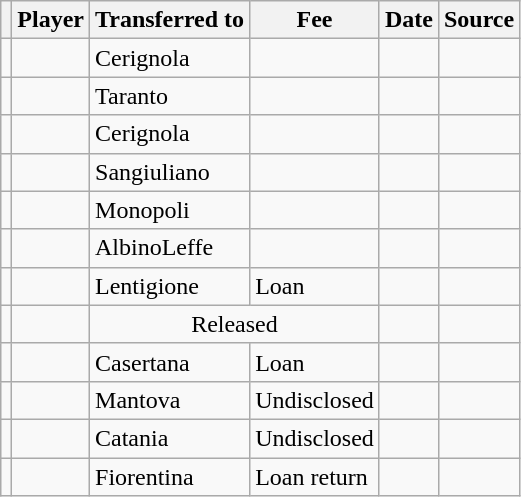<table class="wikitable plainrowheaders sortable">
<tr>
<th></th>
<th scope="col">Player</th>
<th>Transferred to</th>
<th style="width: 65px;">Fee</th>
<th scope="col">Date</th>
<th scope="col">Source</th>
</tr>
<tr>
<td align="center"></td>
<td></td>
<td> Cerignola</td>
<td></td>
<td></td>
<td></td>
</tr>
<tr>
<td align="center"></td>
<td></td>
<td> Taranto</td>
<td></td>
<td></td>
<td></td>
</tr>
<tr>
<td align="center"></td>
<td></td>
<td> Cerignola</td>
<td></td>
<td></td>
<td></td>
</tr>
<tr>
<td align="center"></td>
<td></td>
<td> Sangiuliano</td>
<td></td>
<td></td>
<td></td>
</tr>
<tr>
<td align="center"></td>
<td></td>
<td> Monopoli</td>
<td></td>
<td></td>
<td></td>
</tr>
<tr>
<td align="center"></td>
<td></td>
<td> AlbinoLeffe</td>
<td></td>
<td></td>
<td></td>
</tr>
<tr>
<td align="center"></td>
<td></td>
<td> Lentigione</td>
<td>Loan</td>
<td></td>
<td></td>
</tr>
<tr>
<td align="center"></td>
<td></td>
<td colspan="2" style="text-align: center;">Released</td>
<td></td>
<td></td>
</tr>
<tr>
<td align="center"></td>
<td></td>
<td> Casertana</td>
<td>Loan</td>
<td></td>
<td></td>
</tr>
<tr>
<td align="center"></td>
<td></td>
<td> Mantova</td>
<td>Undisclosed</td>
<td></td>
<td></td>
</tr>
<tr>
<td align="center"></td>
<td></td>
<td> Catania</td>
<td>Undisclosed</td>
<td></td>
<td></td>
</tr>
<tr>
<td align="center"></td>
<td></td>
<td> Fiorentina</td>
<td>Loan return</td>
<td></td>
<td></td>
</tr>
</table>
